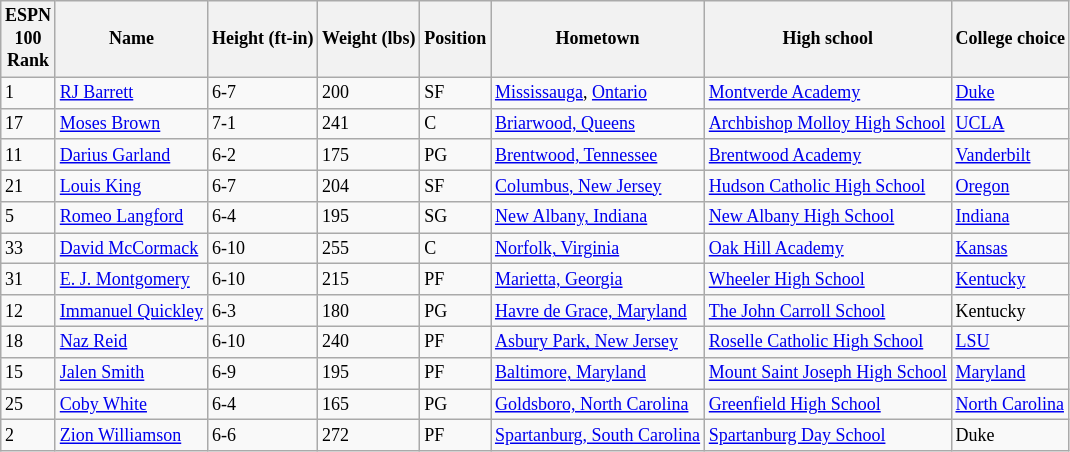<table class="wikitable sortable" style="font-size: 75%" style="width: 75%">
<tr>
<th>ESPN<br> 100 <br> Rank</th>
<th>Name</th>
<th>Height (ft-in)</th>
<th>Weight (lbs)</th>
<th>Position</th>
<th>Hometown</th>
<th>High school</th>
<th>College choice</th>
</tr>
<tr>
<td>1</td>
<td><a href='#'>RJ Barrett</a></td>
<td>6-7</td>
<td>200</td>
<td>SF</td>
<td><a href='#'>Mississauga</a>, <a href='#'>Ontario</a></td>
<td><a href='#'>Montverde Academy</a></td>
<td><a href='#'>Duke</a></td>
</tr>
<tr>
<td>17</td>
<td><a href='#'>Moses Brown</a></td>
<td>7-1</td>
<td>241</td>
<td>C</td>
<td><a href='#'>Briarwood, Queens</a></td>
<td><a href='#'>Archbishop Molloy High School</a></td>
<td><a href='#'>UCLA</a></td>
</tr>
<tr>
<td>11</td>
<td><a href='#'>Darius Garland</a></td>
<td>6-2</td>
<td>175</td>
<td>PG</td>
<td><a href='#'>Brentwood, Tennessee</a></td>
<td><a href='#'>Brentwood Academy</a></td>
<td><a href='#'>Vanderbilt</a></td>
</tr>
<tr>
<td>21</td>
<td><a href='#'>Louis King</a></td>
<td>6-7</td>
<td>204</td>
<td>SF</td>
<td><a href='#'>Columbus, New Jersey</a></td>
<td><a href='#'>Hudson Catholic High School</a></td>
<td><a href='#'>Oregon</a></td>
</tr>
<tr>
<td>5</td>
<td><a href='#'>Romeo Langford</a></td>
<td>6-4</td>
<td>195</td>
<td>SG</td>
<td><a href='#'>New Albany, Indiana</a></td>
<td><a href='#'>New Albany High School</a></td>
<td><a href='#'>Indiana</a></td>
</tr>
<tr>
<td>33</td>
<td><a href='#'>David McCormack</a></td>
<td>6-10</td>
<td>255</td>
<td>C</td>
<td><a href='#'>Norfolk, Virginia</a></td>
<td><a href='#'>Oak Hill Academy</a></td>
<td><a href='#'>Kansas</a></td>
</tr>
<tr>
<td>31</td>
<td><a href='#'>E. J. Montgomery</a></td>
<td>6-10</td>
<td>215</td>
<td>PF</td>
<td><a href='#'>Marietta, Georgia</a></td>
<td><a href='#'>Wheeler High School</a></td>
<td><a href='#'>Kentucky</a></td>
</tr>
<tr>
<td>12</td>
<td><a href='#'>Immanuel Quickley</a></td>
<td>6-3</td>
<td>180</td>
<td>PG</td>
<td><a href='#'>Havre de Grace, Maryland</a></td>
<td><a href='#'>The John Carroll School</a></td>
<td>Kentucky</td>
</tr>
<tr>
<td>18</td>
<td><a href='#'>Naz Reid</a></td>
<td>6-10</td>
<td>240</td>
<td>PF</td>
<td><a href='#'>Asbury Park, New Jersey</a></td>
<td><a href='#'>Roselle Catholic High School</a></td>
<td><a href='#'>LSU</a></td>
</tr>
<tr>
<td>15</td>
<td><a href='#'>Jalen Smith</a></td>
<td>6-9</td>
<td>195</td>
<td>PF</td>
<td><a href='#'>Baltimore, Maryland</a></td>
<td><a href='#'>Mount Saint Joseph High School</a></td>
<td><a href='#'>Maryland</a></td>
</tr>
<tr>
<td>25</td>
<td><a href='#'>Coby White</a></td>
<td>6-4</td>
<td>165</td>
<td>PG</td>
<td><a href='#'>Goldsboro, North Carolina</a></td>
<td><a href='#'>Greenfield High School</a></td>
<td><a href='#'>North Carolina</a></td>
</tr>
<tr>
<td>2</td>
<td><a href='#'>Zion Williamson</a></td>
<td>6-6</td>
<td>272</td>
<td>PF</td>
<td><a href='#'>Spartanburg, South Carolina</a></td>
<td><a href='#'>Spartanburg Day School</a></td>
<td>Duke</td>
</tr>
</table>
